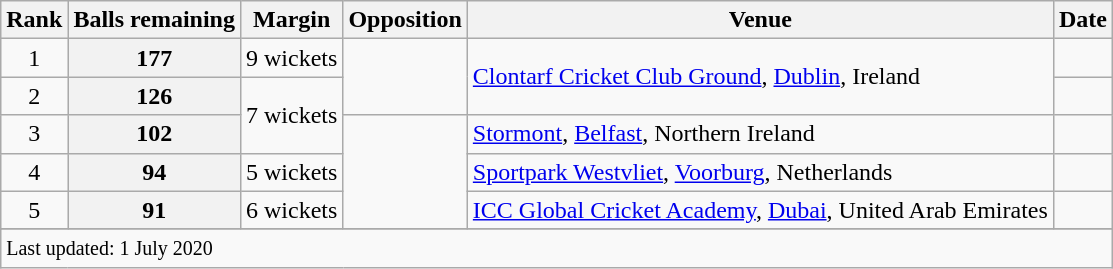<table class="wikitable plainrowheaders sortable">
<tr>
<th scope=col>Rank</th>
<th scope=col>Balls remaining</th>
<th scope=col>Margin</th>
<th scope=col>Opposition</th>
<th scope=col>Venue</th>
<th scope=col>Date</th>
</tr>
<tr>
<td align=center>1</td>
<th scope=row style=text-align:center;>177</th>
<td scope=row style=text-align:center;>9 wickets</td>
<td rowspan=2></td>
<td rowspan=2><a href='#'>Clontarf Cricket Club Ground</a>, <a href='#'>Dublin</a>, Ireland</td>
<td></td>
</tr>
<tr>
<td align=center>2</td>
<th scope=row style=text-align:center;>126</th>
<td scope=row style=text-align:center; rowspan=2>7 wickets</td>
<td></td>
</tr>
<tr>
<td align=center>3</td>
<th scope=row style=text-align:center;>102</th>
<td rowspan=3></td>
<td><a href='#'>Stormont</a>, <a href='#'>Belfast</a>, Northern Ireland</td>
<td></td>
</tr>
<tr>
<td align=center>4</td>
<th scope=row style=text-align:center;>94</th>
<td scope=row style=text-align:center;>5 wickets</td>
<td><a href='#'>Sportpark Westvliet</a>, <a href='#'>Voorburg</a>, Netherlands</td>
<td></td>
</tr>
<tr>
<td align=center>5</td>
<th scope=row style=text-align:center;>91</th>
<td scope=row style=text-align:center;>6 wickets</td>
<td><a href='#'>ICC Global Cricket Academy</a>, <a href='#'>Dubai</a>, United Arab Emirates</td>
<td></td>
</tr>
<tr>
</tr>
<tr class=sortbottom>
<td colspan=6><small>Last updated: 1 July 2020</small></td>
</tr>
</table>
